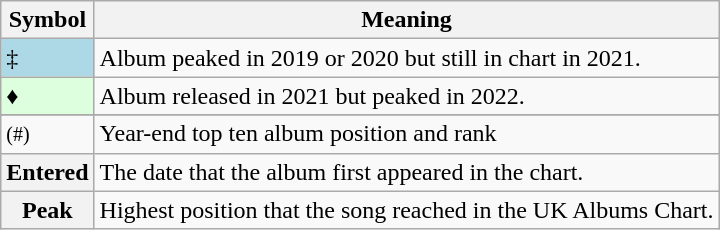<table Class="wikitable">
<tr>
<th>Symbol</th>
<th>Meaning</th>
</tr>
<tr>
<td bgcolor=lightblue>‡</td>
<td>Album peaked in 2019 or 2020 but still in chart in 2021.</td>
</tr>
<tr>
<td bgcolor="#ddffdd">♦</td>
<td>Album released in 2021 but peaked in 2022.</td>
</tr>
<tr>
</tr>
<tr>
<td><small>(#)</small></td>
<td>Year-end top ten album position and rank</td>
</tr>
<tr>
<th>Entered</th>
<td>The date that the album first appeared in the chart.</td>
</tr>
<tr>
<th>Peak</th>
<td>Highest position that the song reached in the UK Albums Chart.</td>
</tr>
</table>
